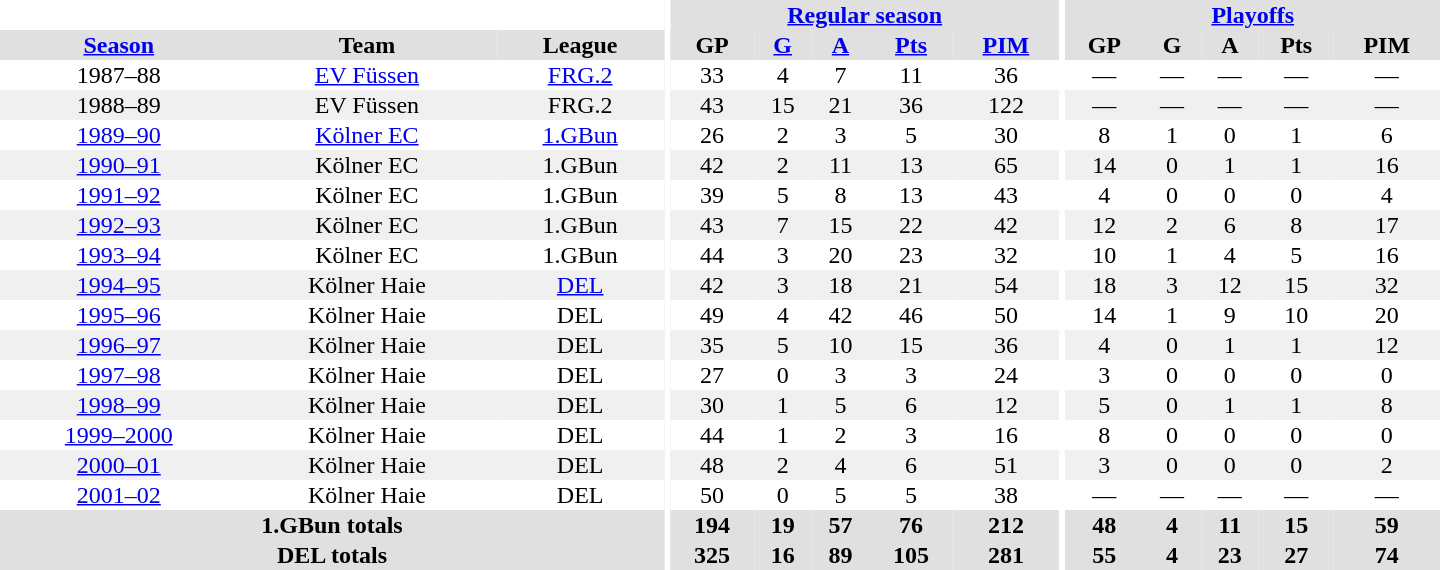<table border="0" cellpadding="1" cellspacing="0" style="text-align:center; width:60em">
<tr bgcolor="#e0e0e0">
<th colspan="3" bgcolor="#ffffff"></th>
<th rowspan="99" bgcolor="#ffffff"></th>
<th colspan="5"><a href='#'>Regular season</a></th>
<th rowspan="99" bgcolor="#ffffff"></th>
<th colspan="5"><a href='#'>Playoffs</a></th>
</tr>
<tr bgcolor="#e0e0e0">
<th><a href='#'>Season</a></th>
<th>Team</th>
<th>League</th>
<th>GP</th>
<th><a href='#'>G</a></th>
<th><a href='#'>A</a></th>
<th><a href='#'>Pts</a></th>
<th><a href='#'>PIM</a></th>
<th>GP</th>
<th>G</th>
<th>A</th>
<th>Pts</th>
<th>PIM</th>
</tr>
<tr>
<td>1987–88</td>
<td><a href='#'>EV Füssen</a></td>
<td><a href='#'>FRG.2</a></td>
<td>33</td>
<td>4</td>
<td>7</td>
<td>11</td>
<td>36</td>
<td>—</td>
<td>—</td>
<td>—</td>
<td>—</td>
<td>—</td>
</tr>
<tr bgcolor="#f0f0f0">
<td>1988–89</td>
<td>EV Füssen</td>
<td>FRG.2</td>
<td>43</td>
<td>15</td>
<td>21</td>
<td>36</td>
<td>122</td>
<td>—</td>
<td>—</td>
<td>—</td>
<td>—</td>
<td>—</td>
</tr>
<tr>
<td><a href='#'>1989–90</a></td>
<td><a href='#'>Kölner EC</a></td>
<td><a href='#'>1.GBun</a></td>
<td>26</td>
<td>2</td>
<td>3</td>
<td>5</td>
<td>30</td>
<td>8</td>
<td>1</td>
<td>0</td>
<td>1</td>
<td>6</td>
</tr>
<tr bgcolor="#f0f0f0">
<td><a href='#'>1990–91</a></td>
<td>Kölner EC</td>
<td>1.GBun</td>
<td>42</td>
<td>2</td>
<td>11</td>
<td>13</td>
<td>65</td>
<td>14</td>
<td>0</td>
<td>1</td>
<td>1</td>
<td>16</td>
</tr>
<tr>
<td><a href='#'>1991–92</a></td>
<td>Kölner EC</td>
<td>1.GBun</td>
<td>39</td>
<td>5</td>
<td>8</td>
<td>13</td>
<td>43</td>
<td>4</td>
<td>0</td>
<td>0</td>
<td>0</td>
<td>4</td>
</tr>
<tr bgcolor="#f0f0f0">
<td><a href='#'>1992–93</a></td>
<td>Kölner EC</td>
<td>1.GBun</td>
<td>43</td>
<td>7</td>
<td>15</td>
<td>22</td>
<td>42</td>
<td>12</td>
<td>2</td>
<td>6</td>
<td>8</td>
<td>17</td>
</tr>
<tr>
<td><a href='#'>1993–94</a></td>
<td>Kölner EC</td>
<td>1.GBun</td>
<td>44</td>
<td>3</td>
<td>20</td>
<td>23</td>
<td>32</td>
<td>10</td>
<td>1</td>
<td>4</td>
<td>5</td>
<td>16</td>
</tr>
<tr bgcolor="#f0f0f0">
<td><a href='#'>1994–95</a></td>
<td>Kölner Haie</td>
<td><a href='#'>DEL</a></td>
<td>42</td>
<td>3</td>
<td>18</td>
<td>21</td>
<td>54</td>
<td>18</td>
<td>3</td>
<td>12</td>
<td>15</td>
<td>32</td>
</tr>
<tr>
<td><a href='#'>1995–96</a></td>
<td>Kölner Haie</td>
<td>DEL</td>
<td>49</td>
<td>4</td>
<td>42</td>
<td>46</td>
<td>50</td>
<td>14</td>
<td>1</td>
<td>9</td>
<td>10</td>
<td>20</td>
</tr>
<tr bgcolor="#f0f0f0">
<td><a href='#'>1996–97</a></td>
<td>Kölner Haie</td>
<td>DEL</td>
<td>35</td>
<td>5</td>
<td>10</td>
<td>15</td>
<td>36</td>
<td>4</td>
<td>0</td>
<td>1</td>
<td>1</td>
<td>12</td>
</tr>
<tr>
<td><a href='#'>1997–98</a></td>
<td>Kölner Haie</td>
<td>DEL</td>
<td>27</td>
<td>0</td>
<td>3</td>
<td>3</td>
<td>24</td>
<td>3</td>
<td>0</td>
<td>0</td>
<td>0</td>
<td>0</td>
</tr>
<tr bgcolor="#f0f0f0">
<td><a href='#'>1998–99</a></td>
<td>Kölner Haie</td>
<td>DEL</td>
<td>30</td>
<td>1</td>
<td>5</td>
<td>6</td>
<td>12</td>
<td>5</td>
<td>0</td>
<td>1</td>
<td>1</td>
<td>8</td>
</tr>
<tr>
<td><a href='#'>1999–2000</a></td>
<td>Kölner Haie</td>
<td>DEL</td>
<td>44</td>
<td>1</td>
<td>2</td>
<td>3</td>
<td>16</td>
<td>8</td>
<td>0</td>
<td>0</td>
<td>0</td>
<td>0</td>
</tr>
<tr bgcolor="#f0f0f0">
<td><a href='#'>2000–01</a></td>
<td>Kölner Haie</td>
<td>DEL</td>
<td>48</td>
<td>2</td>
<td>4</td>
<td>6</td>
<td>51</td>
<td>3</td>
<td>0</td>
<td>0</td>
<td>0</td>
<td>2</td>
</tr>
<tr>
<td><a href='#'>2001–02</a></td>
<td>Kölner Haie</td>
<td>DEL</td>
<td>50</td>
<td>0</td>
<td>5</td>
<td>5</td>
<td>38</td>
<td>—</td>
<td>—</td>
<td>—</td>
<td>—</td>
<td>—</td>
</tr>
<tr bgcolor="#e0e0e0">
<th colspan="3">1.GBun totals</th>
<th>194</th>
<th>19</th>
<th>57</th>
<th>76</th>
<th>212</th>
<th>48</th>
<th>4</th>
<th>11</th>
<th>15</th>
<th>59</th>
</tr>
<tr bgcolor="#e0e0e0">
<th colspan="3">DEL totals</th>
<th>325</th>
<th>16</th>
<th>89</th>
<th>105</th>
<th>281</th>
<th>55</th>
<th>4</th>
<th>23</th>
<th>27</th>
<th>74</th>
</tr>
</table>
